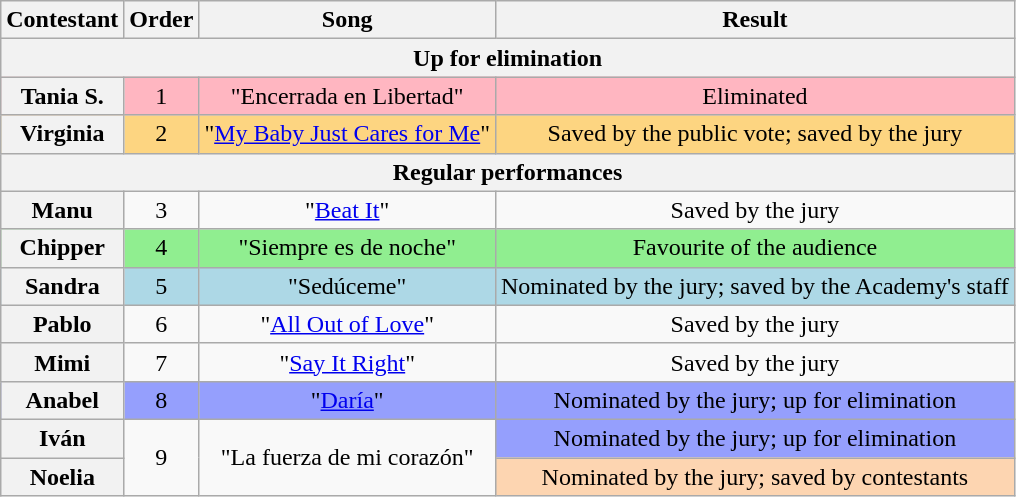<table class="wikitable plainrowheaders" style="text-align:center;">
<tr>
<th scope="col">Contestant</th>
<th scope="col">Order</th>
<th scope="col">Song</th>
<th scope="col">Result</th>
</tr>
<tr>
<th colspan="4">Up for elimination</th>
</tr>
<tr style="background:lightpink;">
<th scope="row">Tania S.</th>
<td>1</td>
<td>"Encerrada en Libertad"</td>
<td>Eliminated</td>
</tr>
<tr style="background:#fdd581;">
<th scope="row">Virginia</th>
<td>2</td>
<td>"<a href='#'>My Baby Just Cares for Me</a>"</td>
<td>Saved by the public vote; saved by the jury</td>
</tr>
<tr>
<th colspan="4">Regular performances</th>
</tr>
<tr>
<th scope="row">Manu</th>
<td>3</td>
<td>"<a href='#'>Beat It</a>"</td>
<td>Saved by the jury</td>
</tr>
<tr style="background:lightgreen;">
<th scope="row">Chipper</th>
<td>4</td>
<td>"Siempre es de noche"</td>
<td>Favourite of the audience</td>
</tr>
<tr style="background:lightblue;">
<th scope="row">Sandra</th>
<td>5</td>
<td>"Sedúceme"</td>
<td>Nominated by the jury; saved by the Academy's staff</td>
</tr>
<tr>
<th scope="row">Pablo</th>
<td>6</td>
<td>"<a href='#'>All Out of Love</a>"</td>
<td>Saved by the jury</td>
</tr>
<tr>
<th scope="row">Mimi</th>
<td>7</td>
<td>"<a href='#'>Say It Right</a>"</td>
<td>Saved by the jury</td>
</tr>
<tr style="background:#959ffd;">
<th scope="row">Anabel</th>
<td>8</td>
<td>"<a href='#'>Daría</a>"</td>
<td>Nominated by the jury; up for elimination</td>
</tr>
<tr>
<th scope="row">Iván</th>
<td rowspan="2">9</td>
<td rowspan="2">"La fuerza de mi corazón"</td>
<td style="background:#959ffd;">Nominated by the jury; up for elimination</td>
</tr>
<tr>
<th scope="row">Noelia</th>
<td style="background:#fdd5b1;">Nominated by the jury; saved by contestants</td>
</tr>
</table>
